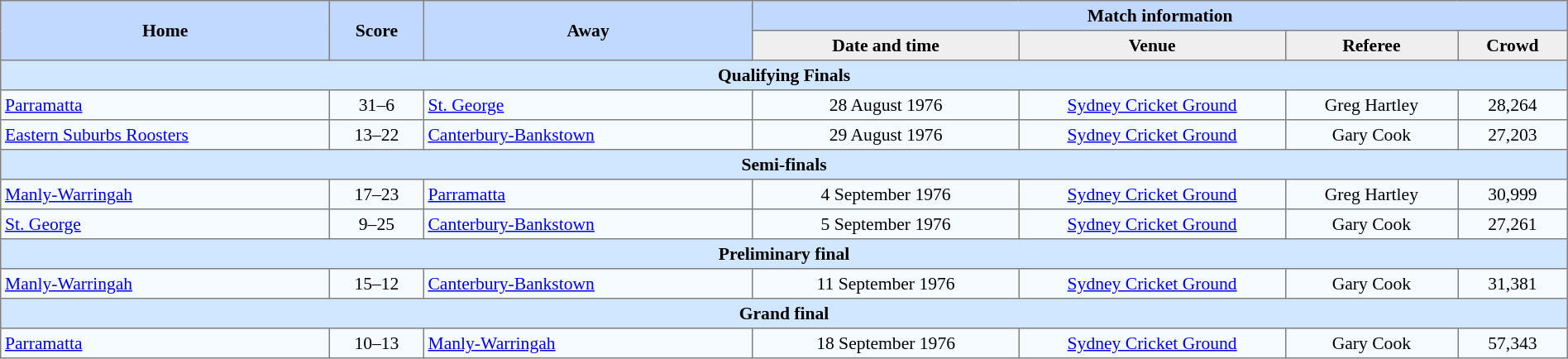<table border=1 style="border-collapse:collapse; font-size:90%; text-align:center;" cellpadding=3 cellspacing=0 width=100%>
<tr bgcolor=#C1D8FF>
<th rowspan=2 width=21%>Home</th>
<th rowspan=2 width=6%>Score</th>
<th rowspan=2 width=21%>Away</th>
<th colspan=6>Match information</th>
</tr>
<tr bgcolor=#EFEFEF>
<th width=17%>Date and time</th>
<th width=17%>Venue</th>
<th width=11%>Referee</th>
<th width=7%>Crowd</th>
</tr>
<tr bgcolor="#D0E7FF">
<td colspan=7><strong>Qualifying Finals</strong></td>
</tr>
<tr bgcolor=#F5FAFF>
<td align=left> <a href='#'>Parramatta</a></td>
<td>31–6</td>
<td align=left> <a href='#'>St. George</a></td>
<td>28 August 1976</td>
<td><a href='#'>Sydney Cricket Ground</a></td>
<td>Greg Hartley</td>
<td>28,264</td>
</tr>
<tr bgcolor=#F5FAFF>
<td align=left> <a href='#'>Eastern Suburbs Roosters</a></td>
<td>13–22</td>
<td align=left> <a href='#'>Canterbury-Bankstown</a></td>
<td>29 August 1976</td>
<td><a href='#'>Sydney Cricket Ground</a></td>
<td>Gary Cook</td>
<td>27,203</td>
</tr>
<tr bgcolor="#D0E7FF">
<td colspan=7><strong>Semi-finals</strong></td>
</tr>
<tr bgcolor=#F5FAFF>
<td align=left> <a href='#'>Manly-Warringah</a></td>
<td>17–23</td>
<td align=left> <a href='#'>Parramatta</a></td>
<td>4 September 1976</td>
<td><a href='#'>Sydney Cricket Ground</a></td>
<td>Greg Hartley</td>
<td>30,999</td>
</tr>
<tr bgcolor=#F5FAFF>
<td align=left> <a href='#'>St. George</a></td>
<td>9–25</td>
<td align=left> <a href='#'>Canterbury-Bankstown</a></td>
<td>5 September 1976</td>
<td><a href='#'>Sydney Cricket Ground</a></td>
<td>Gary Cook</td>
<td>27,261</td>
</tr>
<tr bgcolor="#D0E7FF">
<td colspan=7><strong>Preliminary final</strong></td>
</tr>
<tr bgcolor=#F5FAFF>
<td align=left> <a href='#'>Manly-Warringah</a></td>
<td>15–12</td>
<td align=left> <a href='#'>Canterbury-Bankstown</a></td>
<td>11 September 1976</td>
<td><a href='#'>Sydney Cricket Ground</a></td>
<td>Gary Cook</td>
<td>31,381</td>
</tr>
<tr bgcolor="#D0E7FF">
<td colspan=7><strong>Grand final</strong></td>
</tr>
<tr bgcolor=#F5FAFF>
<td align=left> <a href='#'>Parramatta</a></td>
<td>10–13</td>
<td align=left> <a href='#'>Manly-Warringah</a></td>
<td>18 September 1976</td>
<td><a href='#'>Sydney Cricket Ground</a></td>
<td>Gary Cook</td>
<td>57,343</td>
</tr>
</table>
